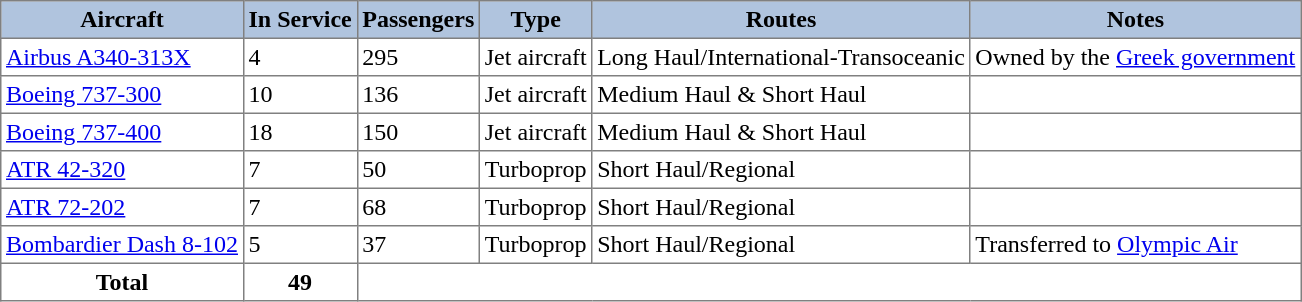<table class="toccolours" border="1" cellpadding="3" style="border-collapse:collapse">
<tr style="background:lightsteelblue;">
<th>Aircraft</th>
<th>In Service</th>
<th>Passengers</th>
<th>Type</th>
<th>Routes</th>
<th>Notes</th>
</tr>
<tr>
<td><a href='#'>Airbus A340-313X</a></td>
<td>4</td>
<td>295</td>
<td>Jet aircraft</td>
<td>Long Haul/International-Transoceanic</td>
<td>Owned by the <a href='#'>Greek government</a></td>
</tr>
<tr>
<td><a href='#'>Boeing 737-300</a></td>
<td>10</td>
<td>136</td>
<td>Jet aircraft</td>
<td>Medium Haul & Short Haul</td>
<td></td>
</tr>
<tr>
<td><a href='#'>Boeing 737-400</a></td>
<td>18</td>
<td>150</td>
<td>Jet aircraft</td>
<td>Medium Haul & Short Haul</td>
<td></td>
</tr>
<tr>
<td><a href='#'>ATR 42-320</a></td>
<td>7</td>
<td>50</td>
<td>Turboprop</td>
<td>Short Haul/Regional</td>
<td></td>
</tr>
<tr>
<td><a href='#'>ATR 72-202</a></td>
<td>7</td>
<td>68</td>
<td>Turboprop</td>
<td>Short Haul/Regional</td>
<td></td>
</tr>
<tr>
<td><a href='#'>Bombardier Dash 8-102</a></td>
<td>5</td>
<td>37</td>
<td>Turboprop</td>
<td>Short Haul/Regional</td>
<td>Transferred to <a href='#'>Olympic Air</a></td>
</tr>
<tr>
<th>Total</th>
<td align=center><strong>49</strong></td>
<td colspan="6"></td>
</tr>
</table>
